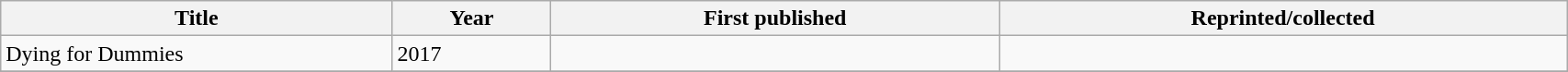<table class='wikitable sortable' width='90%'>
<tr>
<th width=25%>Title</th>
<th>Year</th>
<th>First published</th>
<th>Reprinted/collected</th>
</tr>
<tr>
<td>Dying for Dummies</td>
<td>2017</td>
<td></td>
<td></td>
</tr>
<tr>
</tr>
</table>
